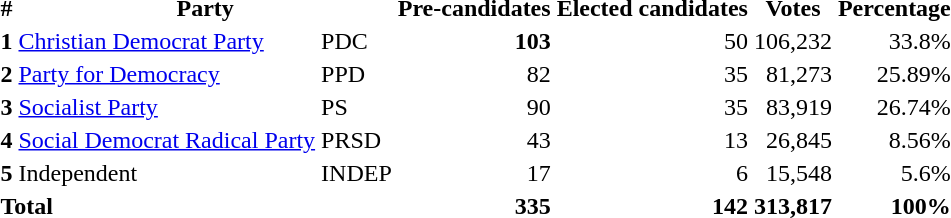<table class="sortable" class="wikitable">
<tr>
<th>#</th>
<th colspan=2>Party</th>
<th>Pre-candidates</th>
<th>Elected candidates</th>
<th>Votes</th>
<th>Percentage</th>
</tr>
<tr>
<td><strong>1</strong></td>
<td><a href='#'>Christian Democrat Party</a></td>
<td>PDC</td>
<td align=right><strong>103</strong></td>
<td align=right>50</td>
<td align=right>106,232</td>
<td align=right>33.8%</td>
</tr>
<tr>
<td><strong>2</strong></td>
<td><a href='#'>Party for Democracy</a></td>
<td>PPD</td>
<td align=right>82</td>
<td align=right>35</td>
<td align=right>81,273</td>
<td align=right>25.89%</td>
</tr>
<tr>
<td><strong>3</strong></td>
<td><a href='#'>Socialist Party</a></td>
<td>PS</td>
<td align=right>90</td>
<td align=right>35</td>
<td align=right>83,919</td>
<td align=right>26.74%</td>
</tr>
<tr>
<td><strong>4</strong></td>
<td><a href='#'>Social Democrat Radical Party</a></td>
<td>PRSD</td>
<td align=right>43</td>
<td align=right>13</td>
<td align=right>26,845</td>
<td align=right>8.56%</td>
</tr>
<tr>
<td><strong>5</strong></td>
<td>Independent</td>
<td>INDEP</td>
<td align=right>17</td>
<td align=right>6</td>
<td align=right>15,548</td>
<td align=right>5.6%</td>
</tr>
<tr>
<td colspan=3><strong>Total</strong></td>
<td align=right><strong>335</strong></td>
<td align=right><strong>142</strong></td>
<td align=right><strong>313,817</strong></td>
<td align=right><strong>100%</strong></td>
</tr>
</table>
